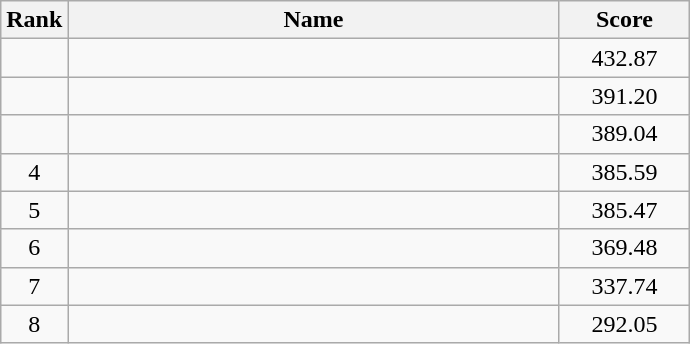<table class="wikitable" style="text-align:center;">
<tr>
<th scope=col>Rank</th>
<th scope=col style="width: 20em">Name</th>
<th scope=col style="width: 5em">Score</th>
</tr>
<tr>
<td></td>
<td style="text-align:left;"></td>
<td>432.87</td>
</tr>
<tr>
<td></td>
<td style="text-align:left;"></td>
<td>391.20</td>
</tr>
<tr>
<td></td>
<td style="text-align:left;"></td>
<td align="center">389.04</td>
</tr>
<tr>
<td>4</td>
<td style="text-align:left;"></td>
<td>385.59</td>
</tr>
<tr>
<td>5</td>
<td style="text-align:left;"></td>
<td>385.47</td>
</tr>
<tr>
<td>6</td>
<td style="text-align:left;"></td>
<td>369.48</td>
</tr>
<tr>
<td>7</td>
<td style="text-align:left;"></td>
<td>337.74</td>
</tr>
<tr>
<td>8</td>
<td style="text-align:left;"></td>
<td>292.05</td>
</tr>
</table>
